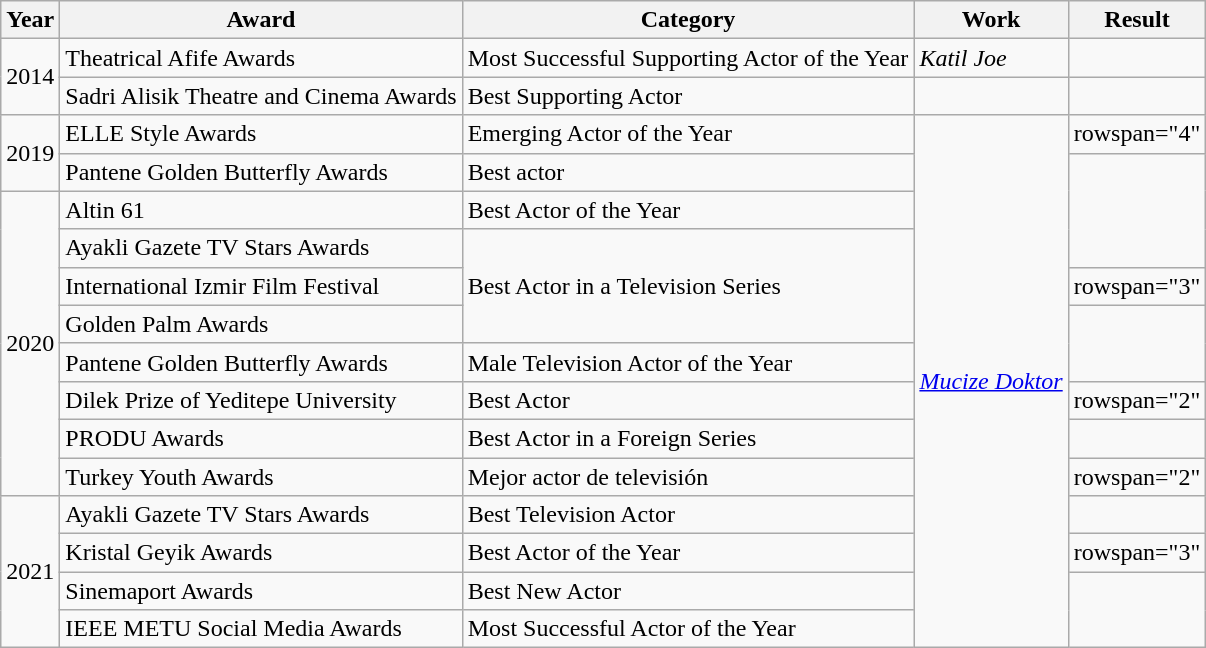<table class="wikitable">
<tr>
<th>Year</th>
<th>Award</th>
<th>Category</th>
<th>Work</th>
<th>Result</th>
</tr>
<tr>
<td rowspan="2">2014</td>
<td>Theatrical Afife Awards</td>
<td>Most Successful Supporting Actor of the Year</td>
<td><em>Katil Joe</em></td>
<td></td>
</tr>
<tr>
<td>Sadri Alisik Theatre and Cinema Awards</td>
<td>Best Supporting Actor</td>
<td></td>
<td></td>
</tr>
<tr>
<td rowspan="2">2019</td>
<td>ELLE Style Awards</td>
<td>Emerging Actor of the Year</td>
<td rowspan="14"><em><a href='#'>Mucize Doktor</a></em></td>
<td>rowspan="4" </td>
</tr>
<tr>
<td>Pantene Golden Butterfly Awards</td>
<td>Best actor</td>
</tr>
<tr>
<td rowspan="8">2020</td>
<td>Altin 61</td>
<td>Best Actor of the Year</td>
</tr>
<tr>
<td>Ayakli Gazete TV Stars Awards</td>
<td rowspan="3">Best Actor in a Television Series</td>
</tr>
<tr>
<td>International Izmir Film Festival</td>
<td>rowspan="3" </td>
</tr>
<tr>
<td>Golden Palm Awards</td>
</tr>
<tr>
<td>Pantene Golden Butterfly Awards</td>
<td>Male Television Actor of the Year</td>
</tr>
<tr>
<td>Dilek Prize of Yeditepe University</td>
<td>Best Actor</td>
<td>rowspan="2" </td>
</tr>
<tr>
<td>PRODU Awards</td>
<td>Best Actor in a Foreign Series</td>
</tr>
<tr>
<td>Turkey Youth Awards</td>
<td>Mejor actor de televisión</td>
<td>rowspan="2" </td>
</tr>
<tr>
<td rowspan="4">2021</td>
<td>Ayakli Gazete TV Stars Awards</td>
<td>Best Television Actor</td>
</tr>
<tr>
<td>Kristal Geyik Awards</td>
<td>Best Actor of the Year</td>
<td>rowspan="3" </td>
</tr>
<tr>
<td>Sinemaport Awards</td>
<td>Best New Actor</td>
</tr>
<tr>
<td>IEEE METU Social Media Awards</td>
<td>Most Successful Actor of the Year</td>
</tr>
</table>
